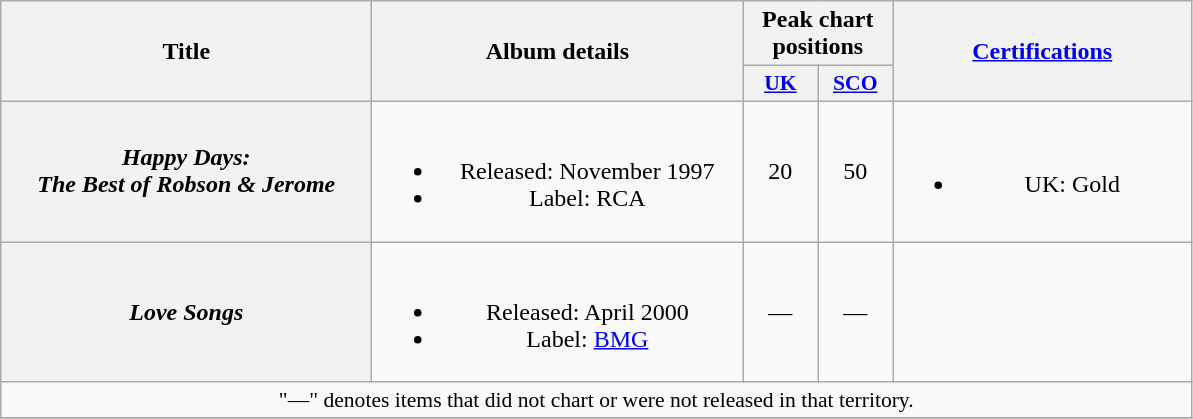<table class="wikitable plainrowheaders" style="text-align:center;">
<tr>
<th scope="col" rowspan="2" style="width:15em;">Title</th>
<th scope="col" rowspan="2" style="width:15em;">Album details</th>
<th scope="col" colspan="2">Peak chart positions</th>
<th rowspan="2" style="width:12em;"><a href='#'>Certifications</a></th>
</tr>
<tr>
<th scope="col" style="width:3em;font-size:90%;"><a href='#'>UK</a><br></th>
<th scope="col" style="width:3em;font-size:90%;"><a href='#'>SCO</a><br></th>
</tr>
<tr>
<th scope="row"><em>Happy Days:<br> The Best of Robson & Jerome</em></th>
<td><br><ul><li>Released: November 1997</li><li>Label: RCA</li></ul></td>
<td>20</td>
<td>50</td>
<td><br><ul><li>UK: Gold </li></ul></td>
</tr>
<tr>
<th scope="row"><em>Love Songs</em></th>
<td><br><ul><li>Released: April 2000</li><li>Label: <a href='#'>BMG</a></li></ul></td>
<td>—</td>
<td>—</td>
<td></td>
</tr>
<tr>
<td align="center" colspan="15" style="font-size:90%">"—" denotes items that did not chart or were not released in that territory.</td>
</tr>
<tr>
</tr>
</table>
